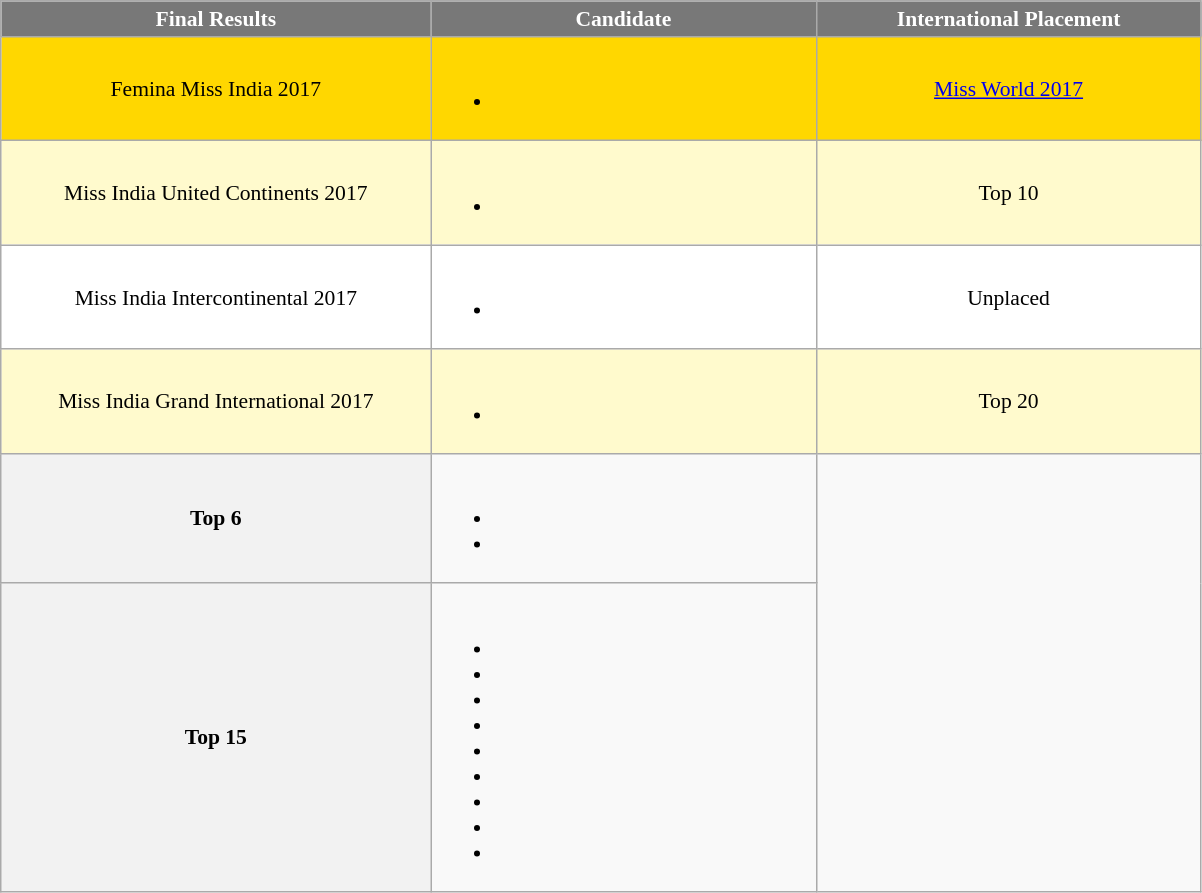<table class="wikitable sortable" style="font-size:90%;">
<tr>
<th style="width:280px;background-color:#787878;color:#FFFFFF;">Final Results</th>
<th style="width:250px;background-color:#787878;color:#FFFFFF;">Candidate</th>
<th style="width:250px;background-color:#787878;color:#FFFFFF;">International Placement</th>
</tr>
<tr align="center" style="background:gold; font-weight">
<td>Femina Miss India 2017</td>
<td><br><ul><li></li></ul></td>
<td><a href='#'>Miss World 2017</a></td>
</tr>
<tr align="center" style="background:#FFFACD; font-weight">
<td>Miss India United Continents 2017</td>
<td><br><ul><li></li></ul></td>
<td>Top 10</td>
</tr>
<tr align="center" style="background:white; font-weight">
<td>Miss India Intercontinental 2017</td>
<td><br><ul><li></li></ul></td>
<td>Unplaced</td>
</tr>
<tr align="center" style="background:#FFFACD; font-weight">
<td>Miss India Grand International 2017</td>
<td><br><ul><li></li></ul></td>
<td>Top 20</td>
</tr>
<tr>
<th>Top 6</th>
<td><br><ul><li></li><li></li></ul></td>
</tr>
<tr>
<th>Top 15</th>
<td><br><ul><li></li><li></li><li></li><li></li><li></li><li></li><li></li><li></li><li></li></ul></td>
</tr>
</table>
